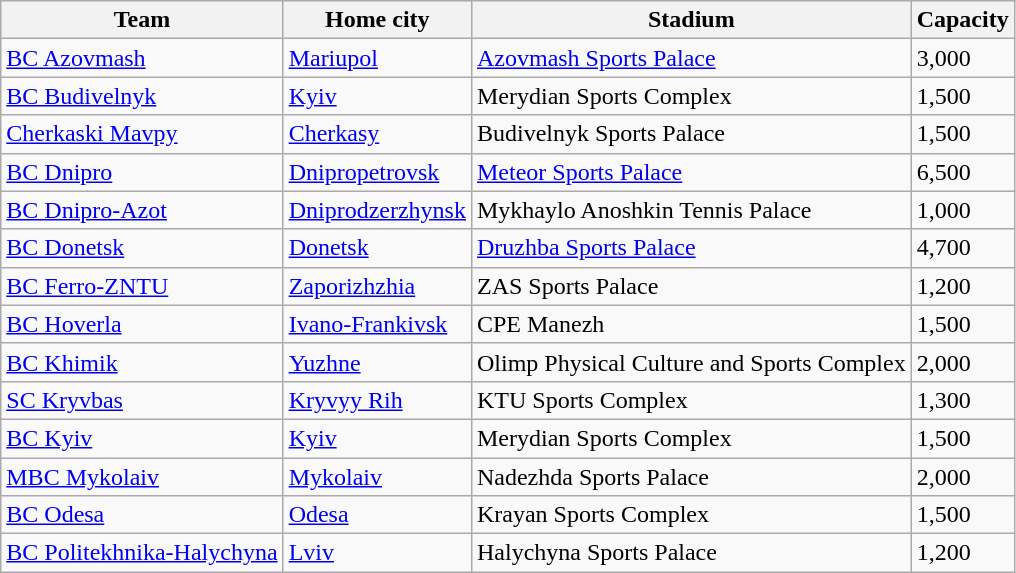<table class="wikitable sortable">
<tr>
<th>Team</th>
<th>Home city</th>
<th>Stadium</th>
<th>Capacity</th>
</tr>
<tr>
<td><a href='#'>BC Azovmash</a></td>
<td><a href='#'>Mariupol</a></td>
<td><a href='#'>Azovmash Sports Palace</a></td>
<td>3,000</td>
</tr>
<tr>
<td><a href='#'>BC Budivelnyk</a></td>
<td><a href='#'>Kyiv</a></td>
<td>Merydian Sports Complex</td>
<td>1,500</td>
</tr>
<tr>
<td><a href='#'>Cherkaski Mavpy</a></td>
<td><a href='#'>Cherkasy</a></td>
<td>Budivelnyk Sports Palace</td>
<td>1,500</td>
</tr>
<tr>
<td><a href='#'>BC Dnipro</a></td>
<td><a href='#'>Dnipropetrovsk</a></td>
<td><a href='#'>Meteor Sports Palace</a></td>
<td>6,500</td>
</tr>
<tr>
<td><a href='#'>BC Dnipro-Azot</a></td>
<td><a href='#'>Dniprodzerzhynsk</a></td>
<td>Mykhaylo Anoshkin Tennis Palace</td>
<td>1,000</td>
</tr>
<tr>
<td><a href='#'>BC Donetsk</a></td>
<td><a href='#'>Donetsk</a></td>
<td><a href='#'>Druzhba Sports Palace</a></td>
<td>4,700</td>
</tr>
<tr>
<td><a href='#'>BC Ferro-ZNTU</a></td>
<td><a href='#'>Zaporizhzhia</a></td>
<td>ZAS Sports Palace</td>
<td>1,200</td>
</tr>
<tr>
<td><a href='#'>BC Hoverla</a></td>
<td><a href='#'>Ivano-Frankivsk</a></td>
<td>CPE Manezh</td>
<td>1,500</td>
</tr>
<tr>
<td><a href='#'>BC Khimik</a></td>
<td><a href='#'>Yuzhne</a></td>
<td>Olimp Physical Culture and Sports Complex</td>
<td>2,000</td>
</tr>
<tr>
<td><a href='#'>SC Kryvbas</a></td>
<td><a href='#'>Kryvyy Rih</a></td>
<td>KTU Sports Complex</td>
<td>1,300</td>
</tr>
<tr>
<td><a href='#'>BC Kyiv</a></td>
<td><a href='#'>Kyiv</a></td>
<td>Merydian Sports Complex</td>
<td>1,500</td>
</tr>
<tr>
<td><a href='#'>MBC Mykolaiv</a></td>
<td><a href='#'>Mykolaiv</a></td>
<td>Nadezhda Sports Palace</td>
<td>2,000</td>
</tr>
<tr>
<td><a href='#'>BC Odesa</a></td>
<td><a href='#'>Odesa</a></td>
<td>Krayan Sports Complex</td>
<td>1,500</td>
</tr>
<tr>
<td><a href='#'>BC Politekhnika-Halychyna</a></td>
<td><a href='#'>Lviv</a></td>
<td>Halychyna Sports Palace</td>
<td>1,200</td>
</tr>
</table>
